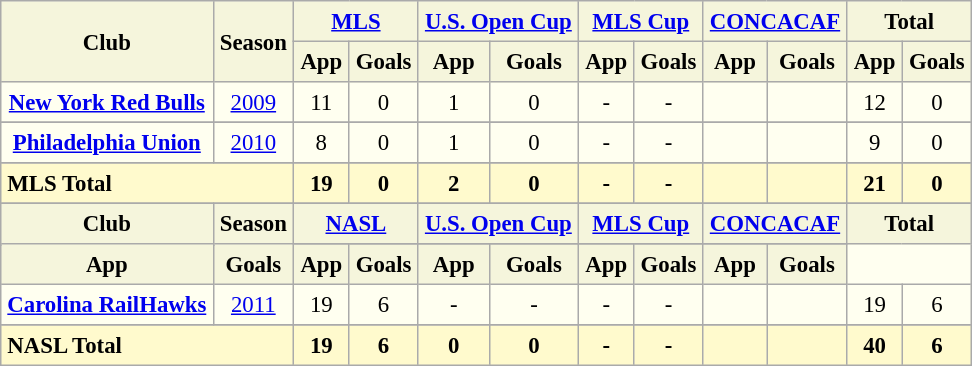<table border=1 align=center cellpadding=4 cellspacing=2 style="background: ivory; font-size: 95%; border: 1px #aaaaaa solid; border-collapse: collapse; clear:center">
<tr style="background:beige">
<th rowspan="2">Club</th>
<th rowspan="2">Season</th>
<th colspan="2"><a href='#'>MLS</a></th>
<th colspan="2"><a href='#'>U.S. Open Cup</a></th>
<th colspan="2"><a href='#'>MLS Cup</a></th>
<th colspan="2"><a href='#'>CONCACAF</a></th>
<th colspan="2">Total</th>
</tr>
<tr style="background:beige">
<th>App</th>
<th>Goals</th>
<th>App</th>
<th>Goals</th>
<th>App</th>
<th>Goals</th>
<th>App</th>
<th>Goals</th>
<th>App</th>
<th>Goals</th>
</tr>
<tr>
<td rowspan="1" align=center valign=center><strong><a href='#'>New York Red Bulls</a></strong><br></td>
<td align="center"><a href='#'>2009</a></td>
<td align="center">11</td>
<td align="center">0</td>
<td align="center">1</td>
<td align="center">0</td>
<td align="center">-</td>
<td align="center">-</td>
<td align="center"></td>
<td align="center"></td>
<td align="center">12</td>
<td align="center">0</td>
</tr>
<tr>
</tr>
<tr>
<td rowspan="1" align=center valign=center><strong><a href='#'>Philadelphia Union</a></strong><br></td>
<td align="center"><a href='#'>2010</a></td>
<td align="center">8</td>
<td align="center">0</td>
<td align="center">1</td>
<td align="center">0</td>
<td align="center">-</td>
<td align="center">-</td>
<td align="center"></td>
<td align="center"></td>
<td align="center">9</td>
<td align="center">0</td>
</tr>
<tr>
</tr>
<tr style="background:lemonchiffon">
<th colspan="2" align="left">MLS Total</th>
<th>19</th>
<th>0</th>
<th>2</th>
<th>0</th>
<th>-</th>
<th>-</th>
<th></th>
<th></th>
<th>21</th>
<th>0</th>
</tr>
<tr>
</tr>
<tr style="background:beige">
<th rowspan="2">Club</th>
<th rowspan="2">Season</th>
<th colspan="2"><a href='#'>NASL</a></th>
<th colspan="2"><a href='#'>U.S. Open Cup</a></th>
<th colspan="2"><a href='#'>MLS Cup</a></th>
<th colspan="2"><a href='#'>CONCACAF</a></th>
<th colspan="2">Total</th>
</tr>
<tr>
</tr>
<tr style="background:beige">
<th>App</th>
<th>Goals</th>
<th>App</th>
<th>Goals</th>
<th>App</th>
<th>Goals</th>
<th>App</th>
<th>Goals</th>
<th>App</th>
<th>Goals</th>
</tr>
<tr>
<td rowspan="1" align=center valign=center><strong><a href='#'>Carolina RailHawks</a></strong><br></td>
<td align="center"><a href='#'>2011</a></td>
<td align="center">19</td>
<td align="center">6</td>
<td align="center">-</td>
<td align="center">-</td>
<td align="center">-</td>
<td align="center">-</td>
<td align="center"></td>
<td align="center"></td>
<td align="center">19</td>
<td align="center">6</td>
</tr>
<tr>
</tr>
<tr style="background:lemonchiffon">
<th colspan="2" align="left">NASL Total</th>
<th>19</th>
<th>6</th>
<th>0</th>
<th>0</th>
<th>-</th>
<th>-</th>
<th></th>
<th></th>
<th>40</th>
<th>6</th>
</tr>
</table>
